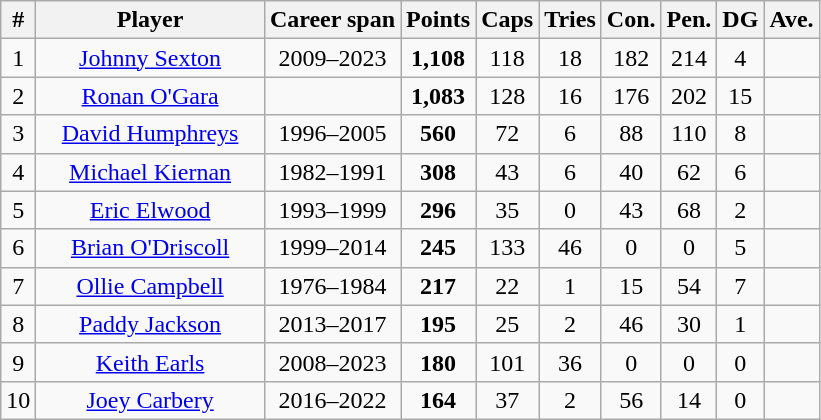<table class="wikitable sortable" style="font-size:100%; text-align:center;">
<tr>
<th>#</th>
<th style="width:145px;">Player</th>
<th>Career span</th>
<th>Points</th>
<th>Caps</th>
<th>Tries</th>
<th>Con.</th>
<th>Pen.</th>
<th>DG</th>
<th>Ave.</th>
</tr>
<tr>
<td>1</td>
<td><a href='#'>Johnny Sexton</a></td>
<td>2009–2023</td>
<td><strong>1,108</strong></td>
<td>118</td>
<td>18</td>
<td>182</td>
<td>214</td>
<td>4</td>
<td></td>
</tr>
<tr>
<td>2</td>
<td><a href='#'>Ronan O'Gara</a></td>
<td></td>
<td><strong>1,083</strong></td>
<td>128</td>
<td>16</td>
<td>176</td>
<td>202</td>
<td>15</td>
<td></td>
</tr>
<tr>
<td>3</td>
<td><a href='#'>David Humphreys</a></td>
<td>1996–2005</td>
<td><strong>560</strong></td>
<td>72</td>
<td>6</td>
<td>88</td>
<td>110</td>
<td>8</td>
<td></td>
</tr>
<tr>
<td>4</td>
<td><a href='#'>Michael Kiernan</a></td>
<td>1982–1991</td>
<td><strong>308</strong></td>
<td>43</td>
<td>6</td>
<td>40</td>
<td>62</td>
<td>6</td>
<td></td>
</tr>
<tr>
<td>5</td>
<td><a href='#'>Eric Elwood</a></td>
<td>1993–1999</td>
<td><strong>296</strong></td>
<td>35</td>
<td>0</td>
<td>43</td>
<td>68</td>
<td>2</td>
<td></td>
</tr>
<tr>
<td>6</td>
<td><a href='#'>Brian O'Driscoll</a></td>
<td>1999–2014</td>
<td><strong>245</strong></td>
<td>133</td>
<td>46</td>
<td>0</td>
<td>0</td>
<td>5</td>
<td></td>
</tr>
<tr>
<td>7</td>
<td><a href='#'>Ollie Campbell</a></td>
<td>1976–1984</td>
<td><strong>217</strong></td>
<td>22</td>
<td>1</td>
<td>15</td>
<td>54</td>
<td>7</td>
<td></td>
</tr>
<tr>
<td>8</td>
<td><a href='#'>Paddy Jackson</a></td>
<td>2013–2017</td>
<td><strong>195</strong></td>
<td>25</td>
<td>2</td>
<td>46</td>
<td>30</td>
<td>1</td>
<td></td>
</tr>
<tr>
<td>9</td>
<td><a href='#'>Keith Earls</a></td>
<td>2008–2023</td>
<td><strong>180</strong></td>
<td>101</td>
<td>36</td>
<td>0</td>
<td>0</td>
<td>0</td>
<td></td>
</tr>
<tr>
<td>10</td>
<td><a href='#'>Joey Carbery</a></td>
<td>2016–2022</td>
<td><strong>164</strong></td>
<td>37</td>
<td>2</td>
<td>56</td>
<td>14</td>
<td>0</td>
<td></td>
</tr>
</table>
